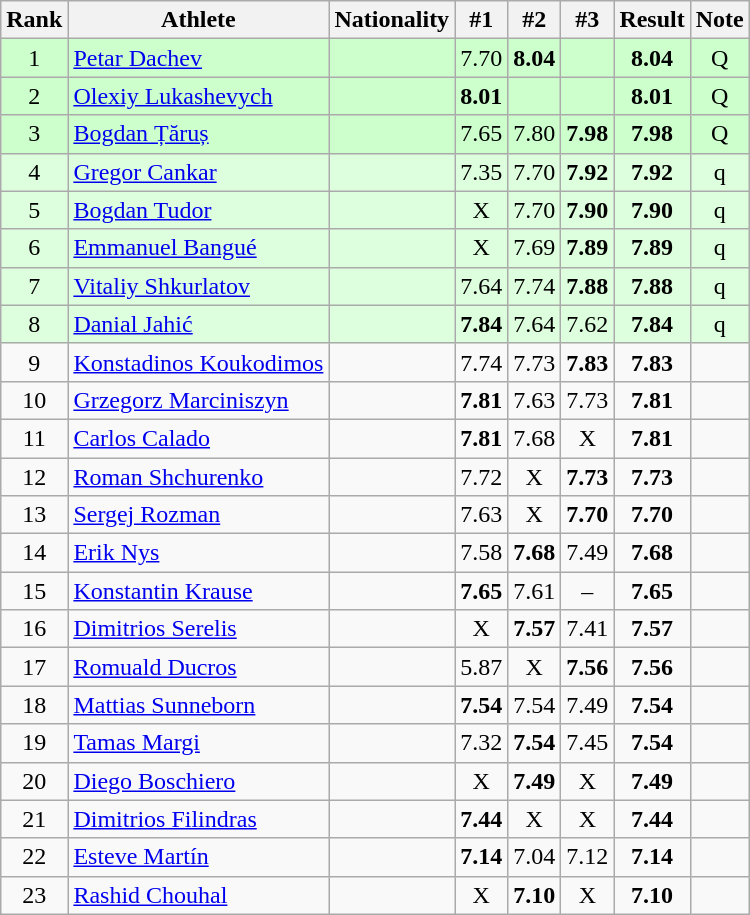<table class="wikitable sortable" style="text-align:center">
<tr>
<th>Rank</th>
<th>Athlete</th>
<th>Nationality</th>
<th>#1</th>
<th>#2</th>
<th>#3</th>
<th>Result</th>
<th>Note</th>
</tr>
<tr bgcolor=ccffcc>
<td>1</td>
<td align=left><a href='#'>Petar Dachev</a></td>
<td align=left></td>
<td>7.70</td>
<td><strong>8.04</strong></td>
<td></td>
<td><strong>8.04</strong></td>
<td>Q</td>
</tr>
<tr bgcolor=ccffcc>
<td>2</td>
<td align=left><a href='#'>Olexiy Lukashevych</a></td>
<td align=left></td>
<td><strong>8.01</strong></td>
<td></td>
<td></td>
<td><strong>8.01</strong></td>
<td>Q</td>
</tr>
<tr bgcolor=ccffcc>
<td>3</td>
<td align=left><a href='#'>Bogdan Țăruș</a></td>
<td align=left></td>
<td>7.65</td>
<td>7.80</td>
<td><strong>7.98</strong></td>
<td><strong>7.98</strong></td>
<td>Q</td>
</tr>
<tr bgcolor=ddffdd>
<td>4</td>
<td align=left><a href='#'>Gregor Cankar</a></td>
<td align=left></td>
<td>7.35</td>
<td>7.70</td>
<td><strong>7.92</strong></td>
<td><strong>7.92</strong></td>
<td>q</td>
</tr>
<tr bgcolor=ddffdd>
<td>5</td>
<td align=left><a href='#'>Bogdan Tudor</a></td>
<td align=left></td>
<td>X</td>
<td>7.70</td>
<td><strong>7.90</strong></td>
<td><strong>7.90</strong></td>
<td>q</td>
</tr>
<tr bgcolor=ddffdd>
<td>6</td>
<td align=left><a href='#'>Emmanuel Bangué</a></td>
<td align=left></td>
<td>X</td>
<td>7.69</td>
<td><strong>7.89</strong></td>
<td><strong>7.89</strong></td>
<td>q</td>
</tr>
<tr bgcolor=ddffdd>
<td>7</td>
<td align=left><a href='#'>Vitaliy Shkurlatov</a></td>
<td align=left></td>
<td>7.64</td>
<td>7.74</td>
<td><strong>7.88</strong></td>
<td><strong>7.88</strong></td>
<td>q</td>
</tr>
<tr bgcolor=ddffdd>
<td>8</td>
<td align=left><a href='#'>Danial Jahić</a></td>
<td align=left></td>
<td><strong>7.84</strong></td>
<td>7.64</td>
<td>7.62</td>
<td><strong>7.84</strong></td>
<td>q</td>
</tr>
<tr>
<td>9</td>
<td align=left><a href='#'>Konstadinos Koukodimos</a></td>
<td align=left></td>
<td>7.74</td>
<td>7.73</td>
<td><strong>7.83</strong></td>
<td><strong>7.83</strong></td>
<td></td>
</tr>
<tr>
<td>10</td>
<td align=left><a href='#'>Grzegorz Marciniszyn</a></td>
<td align=left></td>
<td><strong>7.81</strong></td>
<td>7.63</td>
<td>7.73</td>
<td><strong>7.81</strong></td>
<td></td>
</tr>
<tr>
<td>11</td>
<td align=left><a href='#'>Carlos Calado</a></td>
<td align=left></td>
<td><strong>7.81</strong></td>
<td>7.68</td>
<td>X</td>
<td><strong>7.81</strong></td>
<td></td>
</tr>
<tr>
<td>12</td>
<td align=left><a href='#'>Roman Shchurenko</a></td>
<td align=left></td>
<td>7.72</td>
<td>X</td>
<td><strong>7.73</strong></td>
<td><strong>7.73</strong></td>
<td></td>
</tr>
<tr>
<td>13</td>
<td align=left><a href='#'>Sergej Rozman</a></td>
<td align=left></td>
<td>7.63</td>
<td>X</td>
<td><strong>7.70</strong></td>
<td><strong>7.70</strong></td>
<td></td>
</tr>
<tr>
<td>14</td>
<td align=left><a href='#'>Erik Nys</a></td>
<td align=left></td>
<td>7.58</td>
<td><strong>7.68</strong></td>
<td>7.49</td>
<td><strong>7.68</strong></td>
<td></td>
</tr>
<tr>
<td>15</td>
<td align=left><a href='#'>Konstantin Krause</a></td>
<td align=left></td>
<td><strong>7.65</strong></td>
<td>7.61</td>
<td>–</td>
<td><strong>7.65</strong></td>
<td></td>
</tr>
<tr>
<td>16</td>
<td align=left><a href='#'>Dimitrios Serelis</a></td>
<td align=left></td>
<td>X</td>
<td><strong>7.57</strong></td>
<td>7.41</td>
<td><strong>7.57</strong></td>
<td></td>
</tr>
<tr>
<td>17</td>
<td align=left><a href='#'>Romuald Ducros</a></td>
<td align=left></td>
<td>5.87</td>
<td>X</td>
<td><strong>7.56</strong></td>
<td><strong>7.56</strong></td>
<td></td>
</tr>
<tr>
<td>18</td>
<td align=left><a href='#'>Mattias Sunneborn</a></td>
<td align=left></td>
<td><strong>7.54</strong></td>
<td>7.54</td>
<td>7.49</td>
<td><strong>7.54</strong></td>
<td></td>
</tr>
<tr>
<td>19</td>
<td align=left><a href='#'>Tamas Margi</a></td>
<td align=left></td>
<td>7.32</td>
<td><strong>7.54</strong></td>
<td>7.45</td>
<td><strong>7.54</strong></td>
<td></td>
</tr>
<tr>
<td>20</td>
<td align=left><a href='#'>Diego Boschiero</a></td>
<td align=left></td>
<td>X</td>
<td><strong>7.49</strong></td>
<td>X</td>
<td><strong>7.49</strong></td>
<td></td>
</tr>
<tr>
<td>21</td>
<td align=left><a href='#'>Dimitrios Filindras</a></td>
<td align=left></td>
<td><strong>7.44</strong></td>
<td>X</td>
<td>X</td>
<td><strong>7.44</strong></td>
<td></td>
</tr>
<tr>
<td>22</td>
<td align=left><a href='#'>Esteve Martín</a></td>
<td align=left></td>
<td><strong>7.14</strong></td>
<td>7.04</td>
<td>7.12</td>
<td><strong>7.14</strong></td>
<td></td>
</tr>
<tr>
<td>23</td>
<td align=left><a href='#'>Rashid Chouhal</a></td>
<td align=left></td>
<td>X</td>
<td><strong>7.10</strong></td>
<td>X</td>
<td><strong>7.10</strong></td>
<td></td>
</tr>
</table>
